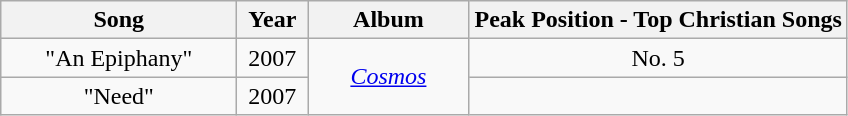<table class="wikitable">
<tr>
<th align="center" valign="center" width="150">Song</th>
<th align="center" valign="center" width="40">Year</th>
<th align="center" valign="center" width="100">Album</th>
<th align="center" valign="center">Peak Position - Top Christian Songs</th>
</tr>
<tr>
<td align="center" valign="center">"An Epiphany"</td>
<td align="center" valign="center">2007</td>
<td align="center" valign="center" rowspan="2"><em><a href='#'>Cosmos</a></em></td>
<td align="center" valign="center">No. 5</td>
</tr>
<tr>
<td align="center" valign="center">"Need"</td>
<td align="center" valign="center">2007</td>
<td align="center" valign="center"></td>
</tr>
</table>
